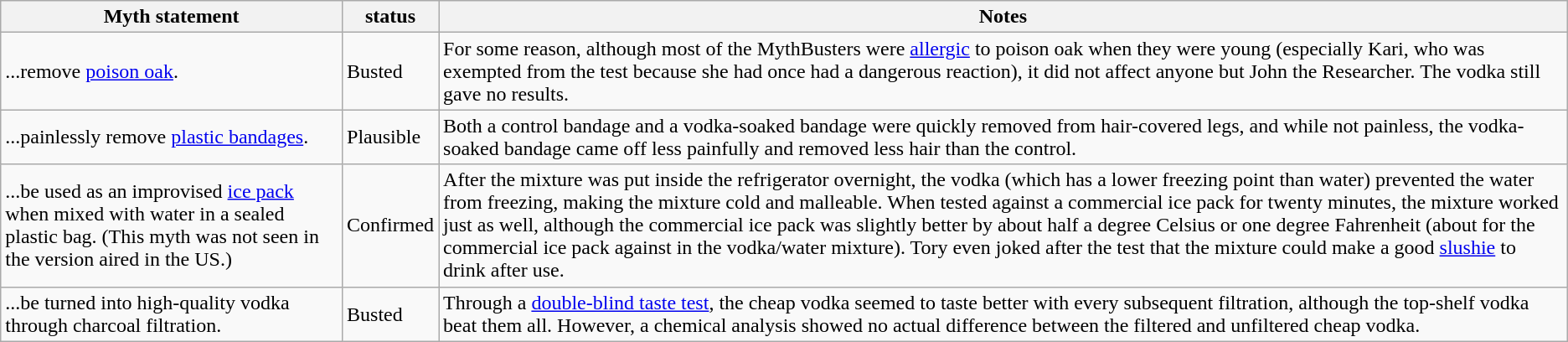<table class="wikitable plainrowheaders">
<tr>
<th>Myth statement</th>
<th>status</th>
<th>Notes</th>
</tr>
<tr>
<td>...remove <a href='#'>poison oak</a>.</td>
<td><span>Busted</span></td>
<td>For some reason, although most of the MythBusters were <a href='#'>allergic</a> to poison oak when they were young (especially Kari, who was exempted from the test because she had once had a dangerous reaction), it did not affect anyone but John the Researcher. The vodka still gave no results.</td>
</tr>
<tr>
<td>...painlessly remove <a href='#'>plastic bandages</a>.</td>
<td><span>Plausible</span></td>
<td>Both a control bandage and a vodka-soaked bandage were quickly removed from hair-covered legs, and while not painless, the vodka-soaked bandage came off less painfully and removed less hair than the control.</td>
</tr>
<tr>
<td>...be used as an improvised <a href='#'>ice pack</a> when mixed with water in a sealed plastic bag. (This myth was not seen in the version aired in the US.)</td>
<td><span>Confirmed</span></td>
<td>After the mixture was put inside the refrigerator overnight, the vodka (which has a lower freezing point than water) prevented the water from freezing, making the mixture cold and malleable. When tested against a commercial ice pack for twenty minutes, the mixture worked just as well, although the commercial ice pack was slightly better by about half a degree Celsius or one degree Fahrenheit (about  for the commercial ice pack against  in the vodka/water mixture). Tory even joked after the test that the mixture could make a good <a href='#'>slushie</a> to drink after use.</td>
</tr>
<tr>
<td>...be turned into high-quality vodka through charcoal filtration.</td>
<td><span>Busted</span></td>
<td>Through a <a href='#'>double-blind taste test</a>, the cheap vodka seemed to taste better with every subsequent filtration, although the top-shelf vodka beat them all.  However, a chemical analysis showed no actual difference between the filtered and unfiltered cheap vodka.</td>
</tr>
</table>
